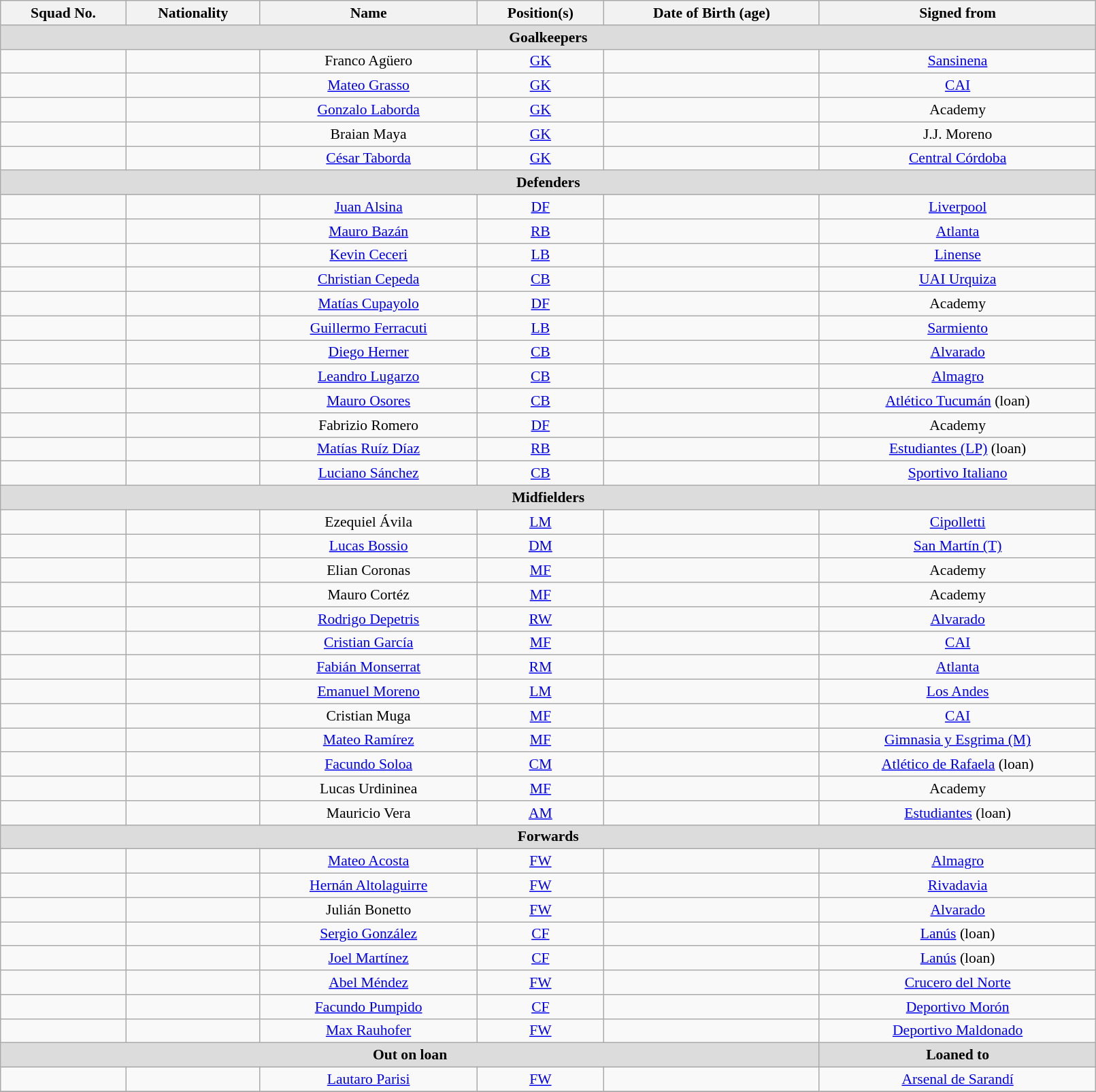<table class="wikitable sortable" style="text-align:center; font-size:90%; width:85%;">
<tr>
<th style="background:#; color:; text-align:center;">Squad No.</th>
<th style="background:#; color:; text-align:center;">Nationality</th>
<th style="background:#; color:; text-align:center;">Name</th>
<th style="background:#; color:; text-align:center;">Position(s)</th>
<th style="background:#; color:; text-align:center;">Date of Birth (age)</th>
<th style="background:#; color:; text-align:center;">Signed from</th>
</tr>
<tr>
<th colspan="6" style="background:#dcdcdc; text-align:center;">Goalkeepers</th>
</tr>
<tr>
<td></td>
<td></td>
<td>Franco Agüero</td>
<td><a href='#'>GK</a></td>
<td></td>
<td> <a href='#'>Sansinena</a></td>
</tr>
<tr>
<td></td>
<td></td>
<td><a href='#'>Mateo Grasso</a></td>
<td><a href='#'>GK</a></td>
<td></td>
<td> <a href='#'>CAI</a></td>
</tr>
<tr>
<td></td>
<td></td>
<td><a href='#'>Gonzalo Laborda</a></td>
<td><a href='#'>GK</a></td>
<td></td>
<td>Academy</td>
</tr>
<tr>
<td></td>
<td></td>
<td>Braian Maya</td>
<td><a href='#'>GK</a></td>
<td></td>
<td> J.J. Moreno</td>
</tr>
<tr>
<td></td>
<td></td>
<td><a href='#'>César Taborda</a></td>
<td><a href='#'>GK</a></td>
<td></td>
<td> <a href='#'>Central Córdoba</a></td>
</tr>
<tr>
<th colspan="7" style="background:#dcdcdc; text-align:center;">Defenders</th>
</tr>
<tr>
<td></td>
<td></td>
<td><a href='#'>Juan Alsina</a></td>
<td><a href='#'>DF</a></td>
<td></td>
<td> <a href='#'>Liverpool</a></td>
</tr>
<tr>
<td></td>
<td></td>
<td><a href='#'>Mauro Bazán</a></td>
<td><a href='#'>RB</a></td>
<td></td>
<td> <a href='#'>Atlanta</a></td>
</tr>
<tr>
<td></td>
<td></td>
<td><a href='#'>Kevin Ceceri</a></td>
<td><a href='#'>LB</a></td>
<td></td>
<td> <a href='#'>Linense</a></td>
</tr>
<tr>
<td></td>
<td></td>
<td><a href='#'>Christian Cepeda</a></td>
<td><a href='#'>CB</a></td>
<td></td>
<td> <a href='#'>UAI Urquiza</a></td>
</tr>
<tr>
<td></td>
<td></td>
<td><a href='#'>Matías Cupayolo</a></td>
<td><a href='#'>DF</a></td>
<td></td>
<td>Academy</td>
</tr>
<tr>
<td></td>
<td></td>
<td><a href='#'>Guillermo Ferracuti</a></td>
<td><a href='#'>LB</a></td>
<td></td>
<td> <a href='#'>Sarmiento</a></td>
</tr>
<tr>
<td></td>
<td></td>
<td><a href='#'>Diego Herner</a></td>
<td><a href='#'>CB</a></td>
<td></td>
<td> <a href='#'>Alvarado</a></td>
</tr>
<tr>
<td></td>
<td></td>
<td><a href='#'>Leandro Lugarzo</a></td>
<td><a href='#'>CB</a></td>
<td></td>
<td> <a href='#'>Almagro</a></td>
</tr>
<tr>
<td></td>
<td></td>
<td><a href='#'>Mauro Osores</a></td>
<td><a href='#'>CB</a></td>
<td></td>
<td> <a href='#'>Atlético Tucumán</a> (loan)</td>
</tr>
<tr>
<td></td>
<td></td>
<td>Fabrizio Romero</td>
<td><a href='#'>DF</a></td>
<td></td>
<td>Academy</td>
</tr>
<tr>
<td></td>
<td></td>
<td><a href='#'>Matías Ruíz Díaz</a></td>
<td><a href='#'>RB</a></td>
<td></td>
<td> <a href='#'>Estudiantes (LP)</a> (loan)</td>
</tr>
<tr>
<td></td>
<td></td>
<td><a href='#'>Luciano Sánchez</a></td>
<td><a href='#'>CB</a></td>
<td></td>
<td> <a href='#'>Sportivo Italiano</a></td>
</tr>
<tr>
<th colspan="7" style="background:#dcdcdc; text-align:center;">Midfielders</th>
</tr>
<tr>
<td></td>
<td></td>
<td>Ezequiel Ávila</td>
<td><a href='#'>LM</a></td>
<td></td>
<td> <a href='#'>Cipolletti</a></td>
</tr>
<tr>
<td></td>
<td></td>
<td><a href='#'>Lucas Bossio</a></td>
<td><a href='#'>DM</a></td>
<td></td>
<td> <a href='#'>San Martín (T)</a></td>
</tr>
<tr>
<td></td>
<td></td>
<td>Elian Coronas</td>
<td><a href='#'>MF</a></td>
<td></td>
<td>Academy</td>
</tr>
<tr>
<td></td>
<td></td>
<td>Mauro Cortéz</td>
<td><a href='#'>MF</a></td>
<td></td>
<td>Academy</td>
</tr>
<tr>
<td></td>
<td></td>
<td><a href='#'>Rodrigo Depetris</a></td>
<td><a href='#'>RW</a></td>
<td></td>
<td> <a href='#'>Alvarado</a></td>
</tr>
<tr>
<td></td>
<td></td>
<td><a href='#'>Cristian García</a></td>
<td><a href='#'>MF</a></td>
<td></td>
<td> <a href='#'>CAI</a></td>
</tr>
<tr>
<td></td>
<td></td>
<td><a href='#'>Fabián Monserrat</a></td>
<td><a href='#'>RM</a></td>
<td></td>
<td> <a href='#'>Atlanta</a></td>
</tr>
<tr>
<td></td>
<td></td>
<td><a href='#'>Emanuel Moreno</a></td>
<td><a href='#'>LM</a></td>
<td></td>
<td> <a href='#'>Los Andes</a></td>
</tr>
<tr>
<td></td>
<td></td>
<td>Cristian Muga </td>
<td><a href='#'>MF</a></td>
<td></td>
<td> <a href='#'>CAI</a></td>
</tr>
<tr>
<td></td>
<td></td>
<td><a href='#'>Mateo Ramírez</a></td>
<td><a href='#'>MF</a></td>
<td></td>
<td> <a href='#'>Gimnasia y Esgrima (M)</a></td>
</tr>
<tr>
<td></td>
<td></td>
<td><a href='#'>Facundo Soloa</a></td>
<td><a href='#'>CM</a></td>
<td></td>
<td> <a href='#'>Atlético de Rafaela</a> (loan)</td>
</tr>
<tr>
<td></td>
<td></td>
<td>Lucas Urdininea</td>
<td><a href='#'>MF</a></td>
<td></td>
<td>Academy</td>
</tr>
<tr>
<td></td>
<td></td>
<td>Mauricio Vera</td>
<td><a href='#'>AM</a></td>
<td></td>
<td> <a href='#'>Estudiantes</a> (loan)</td>
</tr>
<tr>
<th colspan="7" style="background:#dcdcdc; text-align:center;">Forwards</th>
</tr>
<tr>
<td></td>
<td></td>
<td><a href='#'>Mateo Acosta</a></td>
<td><a href='#'>FW</a></td>
<td></td>
<td> <a href='#'>Almagro</a></td>
</tr>
<tr>
<td></td>
<td></td>
<td><a href='#'>Hernán Altolaguirre</a></td>
<td><a href='#'>FW</a></td>
<td></td>
<td> <a href='#'>Rivadavia</a></td>
</tr>
<tr>
<td></td>
<td></td>
<td>Julián Bonetto</td>
<td><a href='#'>FW</a></td>
<td></td>
<td> <a href='#'>Alvarado</a></td>
</tr>
<tr>
<td></td>
<td></td>
<td><a href='#'>Sergio González</a></td>
<td><a href='#'>CF</a></td>
<td></td>
<td> <a href='#'>Lanús</a> (loan)</td>
</tr>
<tr>
<td></td>
<td></td>
<td><a href='#'>Joel Martínez</a></td>
<td><a href='#'>CF</a></td>
<td></td>
<td> <a href='#'>Lanús</a> (loan)</td>
</tr>
<tr>
<td></td>
<td></td>
<td><a href='#'>Abel Méndez</a></td>
<td><a href='#'>FW</a></td>
<td></td>
<td> <a href='#'>Crucero del Norte</a></td>
</tr>
<tr>
<td></td>
<td></td>
<td><a href='#'>Facundo Pumpido</a></td>
<td><a href='#'>CF</a></td>
<td></td>
<td> <a href='#'>Deportivo Morón</a></td>
</tr>
<tr>
<td></td>
<td></td>
<td><a href='#'>Max Rauhofer</a></td>
<td><a href='#'>FW</a></td>
<td></td>
<td> <a href='#'>Deportivo Maldonado</a></td>
</tr>
<tr>
<th colspan="5" style="background:#dcdcdc; text-align:center;">Out on loan</th>
<th colspan="1" style="background:#dcdcdc; text-align:center;">Loaned to</th>
</tr>
<tr>
<td></td>
<td></td>
<td><a href='#'>Lautaro Parisi</a></td>
<td><a href='#'>FW</a></td>
<td></td>
<td> <a href='#'>Arsenal de Sarandí</a></td>
</tr>
<tr>
</tr>
</table>
